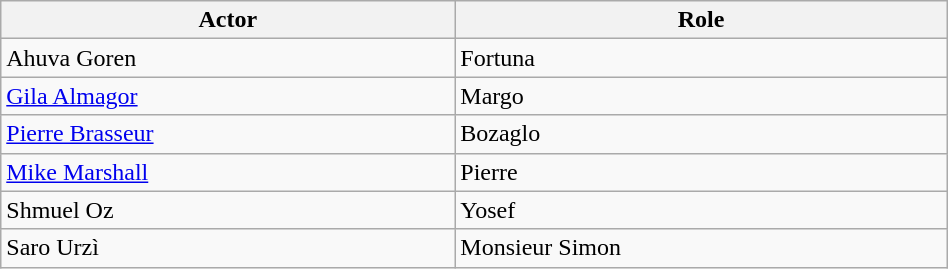<table class="wikitable" style="width:50%;">
<tr ">
<th>Actor</th>
<th>Role</th>
</tr>
<tr>
<td>Ahuva Goren</td>
<td>Fortuna</td>
</tr>
<tr>
<td><a href='#'>Gila Almagor</a></td>
<td>Margo</td>
</tr>
<tr>
<td><a href='#'>Pierre Brasseur</a></td>
<td>Bozaglo</td>
</tr>
<tr>
<td><a href='#'>Mike Marshall</a></td>
<td>Pierre</td>
</tr>
<tr>
<td>Shmuel Oz</td>
<td>Yosef</td>
</tr>
<tr>
<td>Saro Urzì</td>
<td>Monsieur Simon</td>
</tr>
</table>
